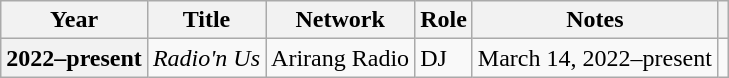<table class="wikitable plainrowheaders sortable">
<tr>
<th scope="col">Year</th>
<th scope="col">Title</th>
<th scope="col">Network</th>
<th scope="col">Role</th>
<th scope="col">Notes</th>
<th scope="col" class="unsortable"></th>
</tr>
<tr>
<th scope="row">2022–present</th>
<td><em>Radio'n Us</em></td>
<td>Arirang Radio</td>
<td>DJ</td>
<td>March 14, 2022–present</td>
<td></td>
</tr>
</table>
